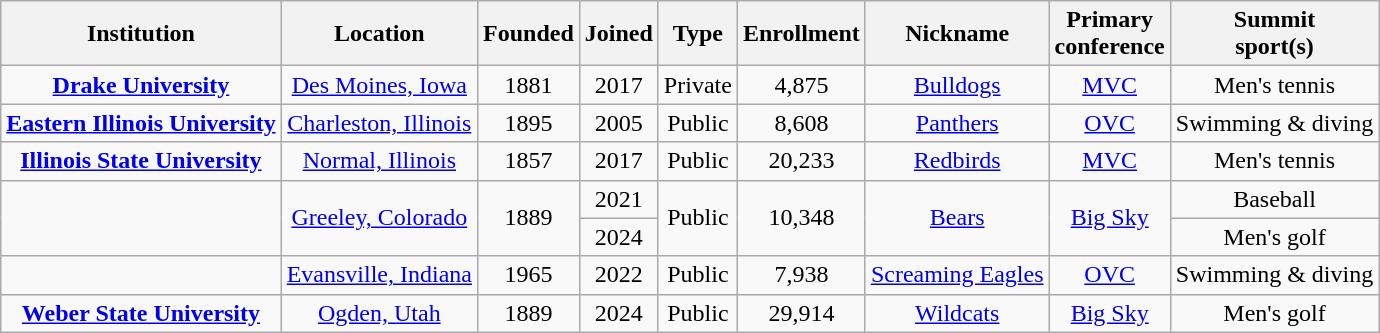<table class="wikitable sortable" style="text-align: center">
<tr>
<th>Institution</th>
<th>Location</th>
<th>Founded</th>
<th>Joined</th>
<th>Type</th>
<th>Enrollment</th>
<th>Nickname</th>
<th>Primary<br>conference</th>
<th>Summit<br>sport(s)</th>
</tr>
<tr>
<td><strong><a href='#'>Drake University</a></strong></td>
<td><a href='#'>Des Moines, Iowa</a></td>
<td>1881</td>
<td>2017</td>
<td>Private</td>
<td>4,875</td>
<td><a href='#'>Bulldogs</a></td>
<td><a href='#'>MVC</a></td>
<td>Men's tennis</td>
</tr>
<tr>
<td><strong><a href='#'>Eastern Illinois University</a></strong></td>
<td><a href='#'>Charleston, Illinois</a></td>
<td>1895</td>
<td>2005</td>
<td>Public</td>
<td>8,608</td>
<td><a href='#'>Panthers</a></td>
<td><a href='#'>OVC</a></td>
<td>Swimming & diving</td>
</tr>
<tr>
<td><strong><a href='#'>Illinois State University</a></strong></td>
<td><a href='#'>Normal, Illinois</a></td>
<td>1857</td>
<td>2017</td>
<td>Public</td>
<td>20,233</td>
<td><a href='#'>Redbirds</a></td>
<td><a href='#'>MVC</a></td>
<td>Men's tennis</td>
</tr>
<tr>
<td rowspan="2"></td>
<td rowspan="2"><a href='#'>Greeley, Colorado</a></td>
<td rowspan="2">1889</td>
<td>2021</td>
<td rowspan="2">Public</td>
<td rowspan="2">10,348</td>
<td rowspan="2"><a href='#'>Bears</a></td>
<td rowspan="2"><a href='#'>Big Sky</a></td>
<td>Baseball</td>
</tr>
<tr>
<td>2024</td>
<td>Men's golf</td>
</tr>
<tr>
<td><strong></strong></td>
<td><a href='#'>Evansville, Indiana</a></td>
<td>1965</td>
<td>2022</td>
<td>Public</td>
<td>7,938</td>
<td><a href='#'>Screaming Eagles</a></td>
<td><a href='#'>OVC</a></td>
<td>Swimming & diving</td>
</tr>
<tr>
<td><strong><a href='#'>Weber State University</a></strong></td>
<td><a href='#'>Ogden, Utah</a></td>
<td>1889</td>
<td>2024</td>
<td>Public</td>
<td>29,914</td>
<td><a href='#'>Wildcats</a></td>
<td><a href='#'>Big Sky</a></td>
<td>Men's golf</td>
</tr>
</table>
